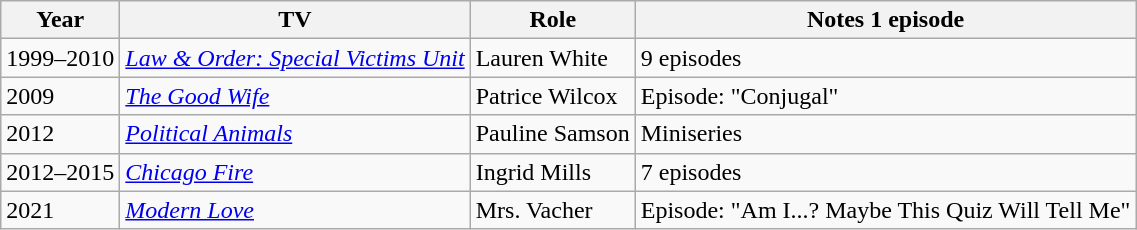<table class="wikitable">
<tr>
<th>Year</th>
<th>TV</th>
<th>Role</th>
<th>Notes 1 episode</th>
</tr>
<tr>
<td>1999–2010</td>
<td><em><a href='#'>Law & Order: Special Victims Unit</a></em></td>
<td>Lauren White</td>
<td>9 episodes</td>
</tr>
<tr>
<td>2009</td>
<td><em><a href='#'>The Good Wife</a></em></td>
<td>Patrice Wilcox</td>
<td>Episode: "Conjugal"</td>
</tr>
<tr>
<td>2012</td>
<td><em><a href='#'>Political Animals</a></em></td>
<td>Pauline Samson</td>
<td>Miniseries</td>
</tr>
<tr>
<td>2012–2015</td>
<td><em><a href='#'>Chicago Fire</a></em></td>
<td>Ingrid Mills</td>
<td>7 episodes</td>
</tr>
<tr>
<td>2021</td>
<td><em><a href='#'>Modern Love</a></em></td>
<td>Mrs. Vacher</td>
<td>Episode: "Am I...? Maybe This Quiz Will Tell Me"</td>
</tr>
</table>
